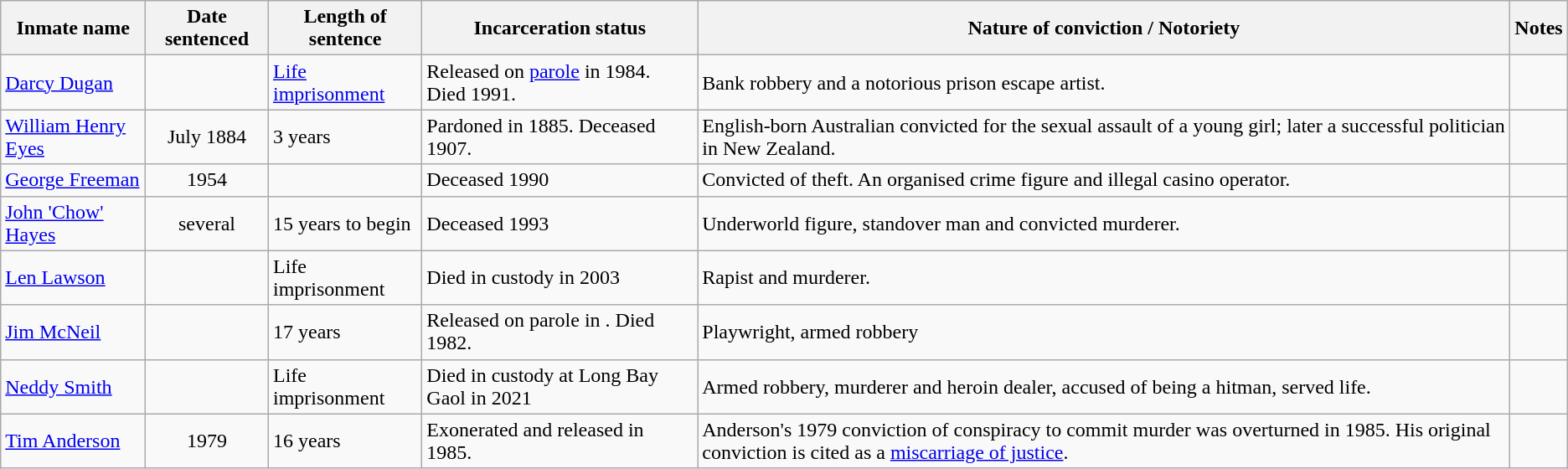<table class="wikitable sortable">
<tr>
<th>Inmate name</th>
<th>Date sentenced</th>
<th>Length of sentence</th>
<th>Incarceration status</th>
<th>Nature of conviction / Notoriety</th>
<th>Notes</th>
</tr>
<tr>
<td><a href='#'>Darcy Dugan</a></td>
<td></td>
<td><a href='#'>Life imprisonment</a></td>
<td>Released on <a href='#'>parole</a> in 1984. Died 1991.</td>
<td>Bank robbery and a notorious prison escape artist.</td>
<td></td>
</tr>
<tr>
<td><a href='#'>William Henry Eyes</a></td>
<td align=center>July 1884</td>
<td>3 years</td>
<td>Pardoned in 1885. Deceased 1907.</td>
<td>English-born Australian convicted for the sexual assault of a young girl; later a successful politician in New Zealand.</td>
<td></td>
</tr>
<tr>
<td><a href='#'>George Freeman</a></td>
<td align=center>1954</td>
<td></td>
<td>Deceased 1990</td>
<td>Convicted of theft. An organised crime figure and illegal casino operator.</td>
<td></td>
</tr>
<tr>
<td><a href='#'>John 'Chow' Hayes</a></td>
<td align=center>several</td>
<td>15 years to begin</td>
<td>Deceased 1993</td>
<td>Underworld figure, standover man and convicted murderer.</td>
<td></td>
</tr>
<tr>
<td><a href='#'>Len Lawson</a></td>
<td></td>
<td>Life imprisonment</td>
<td>Died in custody in 2003</td>
<td>Rapist and murderer.</td>
<td></td>
</tr>
<tr>
<td><a href='#'>Jim McNeil</a></td>
<td></td>
<td>17 years</td>
<td>Released on parole in . Died 1982.</td>
<td>Playwright, armed robbery</td>
<td></td>
</tr>
<tr>
<td><a href='#'>Neddy Smith</a></td>
<td></td>
<td>Life imprisonment</td>
<td>Died in custody at Long Bay Gaol in 2021</td>
<td>Armed robbery, murderer and heroin dealer, accused of being a hitman, served life.</td>
<td></td>
</tr>
<tr>
<td><a href='#'>Tim Anderson</a></td>
<td align=center>1979</td>
<td>16 years</td>
<td>Exonerated and released in 1985.</td>
<td>Anderson's 1979 conviction of conspiracy to commit murder was overturned in 1985. His original conviction is cited as a <a href='#'>miscarriage of justice</a>.</td>
<td></td>
</tr>
</table>
